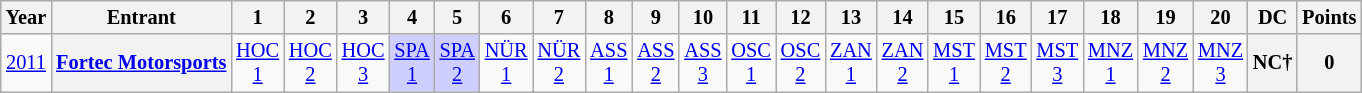<table class="wikitable" style="text-align:center; font-size:85%">
<tr>
<th>Year</th>
<th>Entrant</th>
<th>1</th>
<th>2</th>
<th>3</th>
<th>4</th>
<th>5</th>
<th>6</th>
<th>7</th>
<th>8</th>
<th>9</th>
<th>10</th>
<th>11</th>
<th>12</th>
<th>13</th>
<th>14</th>
<th>15</th>
<th>16</th>
<th>17</th>
<th>18</th>
<th>19</th>
<th>20</th>
<th>DC</th>
<th>Points</th>
</tr>
<tr>
<td><a href='#'>2011</a></td>
<th><a href='#'>Fortec Motorsports</a></th>
<td style="background:#;"><a href='#'>HOC<br>1</a><br></td>
<td style="background:#;"><a href='#'>HOC<br>2</a><br></td>
<td style="background:#;"><a href='#'>HOC<br>3</a><br></td>
<td style="background:#cfcfff;"><a href='#'>SPA<br>1</a><br></td>
<td style="background:#cfcfff;"><a href='#'>SPA<br>2</a><br></td>
<td style="background:#;"><a href='#'>NÜR<br>1</a><br></td>
<td style="background:#;"><a href='#'>NÜR<br>2</a><br></td>
<td style="background:#;"><a href='#'>ASS<br>1</a><br></td>
<td style="background:#;"><a href='#'>ASS<br>2</a><br></td>
<td style="background:#;"><a href='#'>ASS<br>3</a><br></td>
<td style="background:#;"><a href='#'>OSC<br>1</a><br></td>
<td style="background:#;"><a href='#'>OSC<br>2</a><br></td>
<td style="background:#;"><a href='#'>ZAN<br>1</a><br></td>
<td style="background:#;"><a href='#'>ZAN<br>2</a><br></td>
<td style="background:#;"><a href='#'>MST<br>1</a><br></td>
<td style="background:#;"><a href='#'>MST<br>2</a><br></td>
<td style="background:#;"><a href='#'>MST<br>3</a><br></td>
<td style="background:#;"><a href='#'>MNZ<br>1</a><br></td>
<td style="background:#;"><a href='#'>MNZ<br>2</a><br></td>
<td style="background:#;"><a href='#'>MNZ<br>3</a><br></td>
<th>NC†</th>
<th>0</th>
</tr>
</table>
